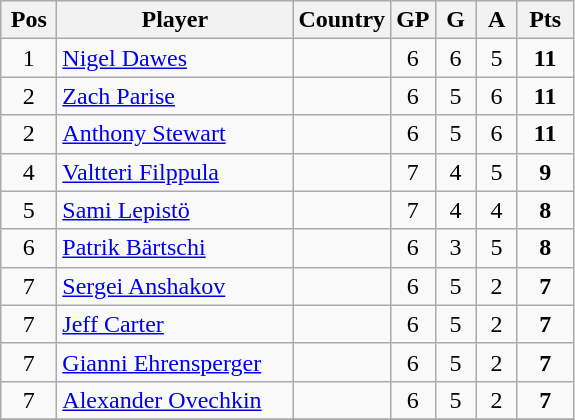<table class="wikitable sortable" style="text-align: center;">
<tr>
<th width=30>Pos</th>
<th width=150>Player</th>
<th>Country</th>
<th width=20>GP</th>
<th width=20>G</th>
<th width=20>A</th>
<th width=30>Pts</th>
</tr>
<tr>
<td>1</td>
<td align=left><a href='#'>Nigel Dawes</a></td>
<td align=left></td>
<td>6</td>
<td>6</td>
<td>5</td>
<td><strong>11</strong></td>
</tr>
<tr>
<td>2</td>
<td align=left><a href='#'>Zach Parise</a></td>
<td align=left></td>
<td>6</td>
<td>5</td>
<td>6</td>
<td><strong>11</strong></td>
</tr>
<tr>
<td>2</td>
<td align=left><a href='#'>Anthony Stewart</a></td>
<td align=left></td>
<td>6</td>
<td>5</td>
<td>6</td>
<td><strong>11</strong></td>
</tr>
<tr>
<td>4</td>
<td align=left><a href='#'>Valtteri Filppula</a></td>
<td align=left></td>
<td>7</td>
<td>4</td>
<td>5</td>
<td><strong>9</strong></td>
</tr>
<tr>
<td>5</td>
<td align=left><a href='#'>Sami Lepistö</a></td>
<td align=left></td>
<td>7</td>
<td>4</td>
<td>4</td>
<td><strong>8</strong></td>
</tr>
<tr>
<td>6</td>
<td align=left><a href='#'>Patrik Bärtschi</a></td>
<td align=left></td>
<td>6</td>
<td>3</td>
<td>5</td>
<td><strong>8</strong></td>
</tr>
<tr>
<td>7</td>
<td align=left><a href='#'>Sergei Anshakov</a></td>
<td align=left></td>
<td>6</td>
<td>5</td>
<td>2</td>
<td><strong>7</strong></td>
</tr>
<tr>
<td>7</td>
<td align=left><a href='#'>Jeff Carter</a></td>
<td align=left></td>
<td>6</td>
<td>5</td>
<td>2</td>
<td><strong>7</strong></td>
</tr>
<tr>
<td>7</td>
<td align=left><a href='#'>Gianni Ehrensperger</a></td>
<td align=left></td>
<td>6</td>
<td>5</td>
<td>2</td>
<td><strong>7</strong></td>
</tr>
<tr>
<td>7</td>
<td align=left><a href='#'>Alexander Ovechkin</a></td>
<td align=left></td>
<td>6</td>
<td>5</td>
<td>2</td>
<td><strong>7</strong></td>
</tr>
<tr>
</tr>
</table>
